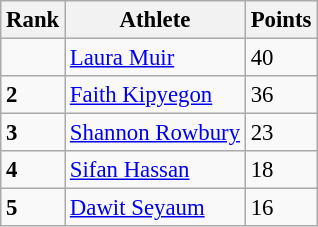<table class="wikitable" style="border-collapse: collapse; font-size: 95%;">
<tr>
<th>Rank</th>
<th>Athlete</th>
<th>Points</th>
</tr>
<tr>
<td></td>
<td><a href='#'>Laura Muir</a></td>
<td>40</td>
</tr>
<tr>
<td><strong>2</strong></td>
<td><a href='#'>Faith Kipyegon</a></td>
<td>36</td>
</tr>
<tr>
<td><strong>3</strong></td>
<td><a href='#'>Shannon Rowbury</a></td>
<td>23</td>
</tr>
<tr>
<td><strong>4</strong></td>
<td><a href='#'>Sifan Hassan</a></td>
<td>18</td>
</tr>
<tr>
<td><strong>5</strong></td>
<td><a href='#'>Dawit Seyaum</a></td>
<td>16</td>
</tr>
</table>
